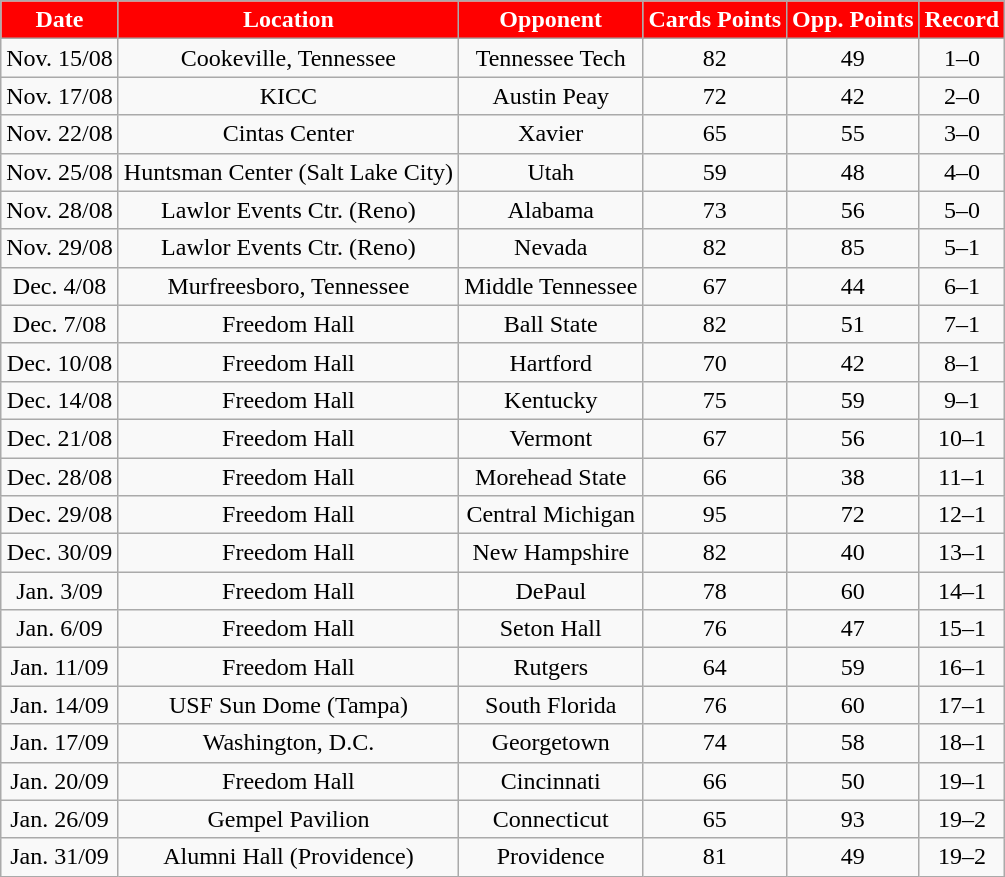<table class="wikitable" style="text-align:center;">
<tr>
<th style="background:red; color:#fff;">Date</th>
<th style="background:red; color:#fff;">Location</th>
<th style="background:red; color:#fff;">Opponent</th>
<th style="background:red; color:#fff;">Cards Points</th>
<th style="background:red; color:#fff;">Opp. Points</th>
<th style="background:red; color:#fff;">Record</th>
</tr>
<tr>
<td>Nov. 15/08</td>
<td>Cookeville, Tennessee</td>
<td>Tennessee Tech</td>
<td>82</td>
<td>49</td>
<td>1–0</td>
</tr>
<tr>
<td>Nov. 17/08</td>
<td>KICC</td>
<td>Austin Peay</td>
<td>72</td>
<td>42</td>
<td>2–0</td>
</tr>
<tr>
<td>Nov. 22/08</td>
<td>Cintas Center</td>
<td>Xavier</td>
<td>65</td>
<td>55</td>
<td>3–0</td>
</tr>
<tr>
<td>Nov. 25/08</td>
<td>Huntsman Center (Salt Lake City)</td>
<td>Utah</td>
<td>59</td>
<td>48</td>
<td>4–0</td>
</tr>
<tr>
<td>Nov. 28/08</td>
<td>Lawlor Events Ctr. (Reno)</td>
<td>Alabama</td>
<td>73</td>
<td>56</td>
<td>5–0</td>
</tr>
<tr>
<td>Nov. 29/08</td>
<td>Lawlor Events Ctr. (Reno)</td>
<td>Nevada</td>
<td>82</td>
<td>85</td>
<td>5–1</td>
</tr>
<tr>
<td>Dec. 4/08</td>
<td>Murfreesboro, Tennessee</td>
<td>Middle Tennessee</td>
<td>67</td>
<td>44</td>
<td>6–1</td>
</tr>
<tr>
<td>Dec. 7/08</td>
<td>Freedom Hall</td>
<td>Ball State</td>
<td>82</td>
<td>51</td>
<td>7–1</td>
</tr>
<tr>
<td>Dec. 10/08</td>
<td>Freedom Hall</td>
<td>Hartford</td>
<td>70</td>
<td>42</td>
<td>8–1</td>
</tr>
<tr>
<td>Dec. 14/08</td>
<td>Freedom Hall</td>
<td>Kentucky</td>
<td>75</td>
<td>59</td>
<td>9–1</td>
</tr>
<tr>
<td>Dec. 21/08</td>
<td>Freedom Hall</td>
<td>Vermont</td>
<td>67</td>
<td>56</td>
<td>10–1</td>
</tr>
<tr>
<td>Dec. 28/08</td>
<td>Freedom Hall</td>
<td>Morehead State</td>
<td>66</td>
<td>38</td>
<td>11–1</td>
</tr>
<tr>
<td>Dec. 29/08</td>
<td>Freedom Hall</td>
<td>Central Michigan</td>
<td>95</td>
<td>72</td>
<td>12–1</td>
</tr>
<tr>
<td>Dec. 30/09</td>
<td>Freedom Hall</td>
<td>New Hampshire</td>
<td>82</td>
<td>40</td>
<td>13–1</td>
</tr>
<tr>
<td>Jan. 3/09</td>
<td>Freedom Hall</td>
<td>DePaul</td>
<td>78</td>
<td>60</td>
<td>14–1</td>
</tr>
<tr>
<td>Jan. 6/09</td>
<td>Freedom Hall</td>
<td>Seton Hall</td>
<td>76</td>
<td>47</td>
<td>15–1</td>
</tr>
<tr>
<td>Jan. 11/09</td>
<td>Freedom Hall</td>
<td>Rutgers</td>
<td>64</td>
<td>59</td>
<td>16–1</td>
</tr>
<tr>
<td>Jan. 14/09</td>
<td>USF Sun Dome (Tampa)</td>
<td>South Florida</td>
<td>76</td>
<td>60</td>
<td>17–1</td>
</tr>
<tr>
<td>Jan. 17/09</td>
<td>Washington, D.C.</td>
<td>Georgetown</td>
<td>74</td>
<td>58</td>
<td>18–1</td>
</tr>
<tr>
<td>Jan. 20/09</td>
<td>Freedom Hall</td>
<td>Cincinnati</td>
<td>66</td>
<td>50</td>
<td>19–1</td>
</tr>
<tr>
<td>Jan. 26/09</td>
<td>Gempel Pavilion</td>
<td>Connecticut</td>
<td>65</td>
<td>93</td>
<td>19–2</td>
</tr>
<tr>
<td>Jan. 31/09</td>
<td>Alumni Hall (Providence)</td>
<td>Providence</td>
<td>81</td>
<td>49</td>
<td>19–2</td>
</tr>
</table>
